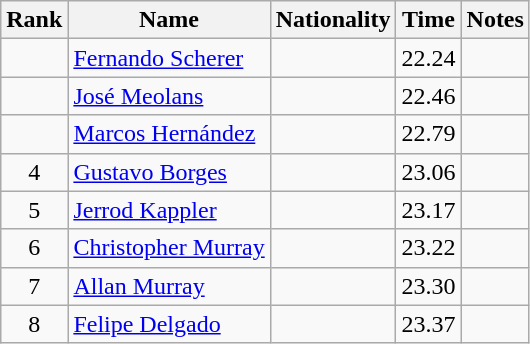<table class="wikitable sortable" style="text-align:center">
<tr>
<th>Rank</th>
<th>Name</th>
<th>Nationality</th>
<th>Time</th>
<th>Notes</th>
</tr>
<tr>
<td></td>
<td align=left><a href='#'>Fernando Scherer</a></td>
<td align=left></td>
<td>22.24</td>
<td></td>
</tr>
<tr>
<td></td>
<td align=left><a href='#'>José Meolans</a></td>
<td align=left></td>
<td>22.46</td>
<td></td>
</tr>
<tr>
<td></td>
<td align=left><a href='#'>Marcos Hernández</a></td>
<td align=left></td>
<td>22.79</td>
<td></td>
</tr>
<tr>
<td>4</td>
<td align=left><a href='#'>Gustavo Borges</a></td>
<td align=left></td>
<td>23.06</td>
<td></td>
</tr>
<tr>
<td>5</td>
<td align=left><a href='#'>Jerrod Kappler</a></td>
<td align=left></td>
<td>23.17</td>
<td></td>
</tr>
<tr>
<td>6</td>
<td align=left><a href='#'>Christopher Murray</a></td>
<td align=left></td>
<td>23.22</td>
<td></td>
</tr>
<tr>
<td>7</td>
<td align=left><a href='#'>Allan Murray</a></td>
<td align=left></td>
<td>23.30</td>
<td></td>
</tr>
<tr>
<td>8</td>
<td align=left><a href='#'>Felipe Delgado</a></td>
<td align=left></td>
<td>23.37</td>
<td></td>
</tr>
</table>
